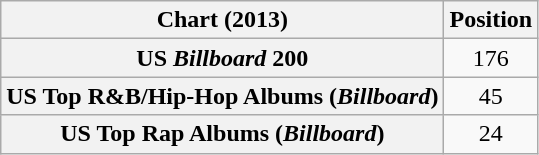<table class="wikitable sortable plainrowheaders" style="text-align:center">
<tr>
<th scope="col">Chart (2013)</th>
<th scope="col">Position</th>
</tr>
<tr>
<th scope="row">US <em>Billboard</em> 200</th>
<td style="text-align:center;">176</td>
</tr>
<tr>
<th scope="row">US Top R&B/Hip-Hop Albums (<em>Billboard</em>)</th>
<td style="text-align:center;">45</td>
</tr>
<tr>
<th scope="row">US Top Rap Albums (<em>Billboard</em>)</th>
<td style="text-align:center;">24</td>
</tr>
</table>
